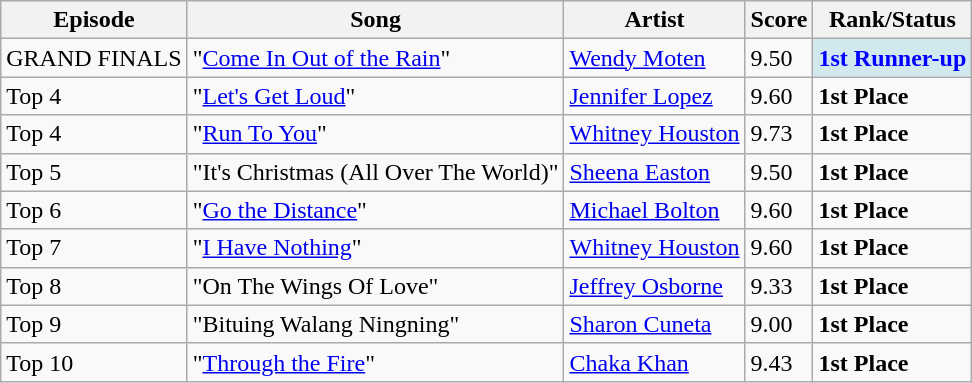<table class="wikitable">
<tr>
<th>Episode</th>
<th>Song</th>
<th>Artist</th>
<th>Score</th>
<th>Rank/Status</th>
</tr>
<tr>
<td>GRAND FINALS</td>
<td>"<a href='#'>Come In Out of the Rain</a>"</td>
<td><a href='#'>Wendy Moten</a></td>
<td>9.50</td>
<td style="background:#D1E8EF; color:blue"><strong>1st Runner-up</strong></td>
</tr>
<tr>
<td>Top 4</td>
<td>"<a href='#'>Let's Get Loud</a>"</td>
<td><a href='#'>Jennifer Lopez</a></td>
<td>9.60</td>
<td style="background:light Yellow; color: Black"><strong>1st Place</strong></td>
</tr>
<tr>
<td>Top 4</td>
<td>"<a href='#'>Run To You</a>"</td>
<td><a href='#'>Whitney Houston</a></td>
<td>9.73</td>
<td style="background:light Yellow; color: Black"><strong>1st Place</strong></td>
</tr>
<tr>
<td>Top 5</td>
<td>"It's Christmas (All Over The World)"</td>
<td><a href='#'>Sheena Easton</a></td>
<td>9.50</td>
<td style="background:light Yellow; color: Black"><strong>1st Place</strong></td>
</tr>
<tr>
<td>Top 6</td>
<td>"<a href='#'>Go the Distance</a>"</td>
<td><a href='#'>Michael Bolton</a></td>
<td>9.60</td>
<td style="background:light Yellow; color: Black"><strong>1st Place</strong></td>
</tr>
<tr>
<td>Top 7</td>
<td>"<a href='#'>I Have Nothing</a>"</td>
<td><a href='#'>Whitney Houston</a></td>
<td>9.60</td>
<td style="background:light Yellow; color: Black"><strong>1st Place</strong></td>
</tr>
<tr>
<td>Top 8</td>
<td>"On The Wings Of Love"</td>
<td><a href='#'>Jeffrey Osborne</a></td>
<td>9.33</td>
<td style="background:light Yellow; color: Black"><strong>1st Place</strong></td>
</tr>
<tr>
<td>Top 9</td>
<td>"Bituing Walang Ningning"</td>
<td><a href='#'>Sharon Cuneta</a></td>
<td>9.00</td>
<td style="background:light Yellow; color: Black"><strong>1st Place</strong></td>
</tr>
<tr>
<td>Top 10</td>
<td>"<a href='#'>Through the Fire</a>"</td>
<td><a href='#'>Chaka Khan</a></td>
<td>9.43</td>
<td style="background:light Yellow; color: Black"><strong>1st Place</strong></td>
</tr>
</table>
